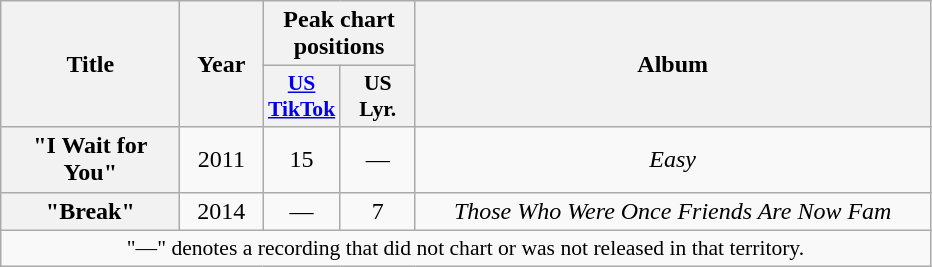<table class="wikitable plainrowheaders" style="text-align:center;">
<tr>
<th rowspan="2" style="width:7em;">Title</th>
<th rowspan="2" scope="col" style="width:3em">Year</th>
<th colspan="2">Peak chart positions</th>
<th rowspan="2" scope="col" style="width:21em">Album</th>
</tr>
<tr>
<th scope="col" style="width:3em;font-size:90%;"><a href='#'>US<br>TikTok</a><br></th>
<th scope="col" style="width:3em;font-size:90%;">US<br>Lyr.<br></th>
</tr>
<tr>
<th scope="row">"I Wait for You"</th>
<td>2011</td>
<td>15</td>
<td>—</td>
<td><em>Easy</em></td>
</tr>
<tr>
<th scope="row">"Break"</th>
<td>2014</td>
<td>—</td>
<td>7</td>
<td><em>Those Who Were Once Friends Are Now Fam</em></td>
</tr>
<tr>
<td colspan="5" style="font-size:90%">"—" denotes a recording that did not chart or was not released in that territory.</td>
</tr>
</table>
